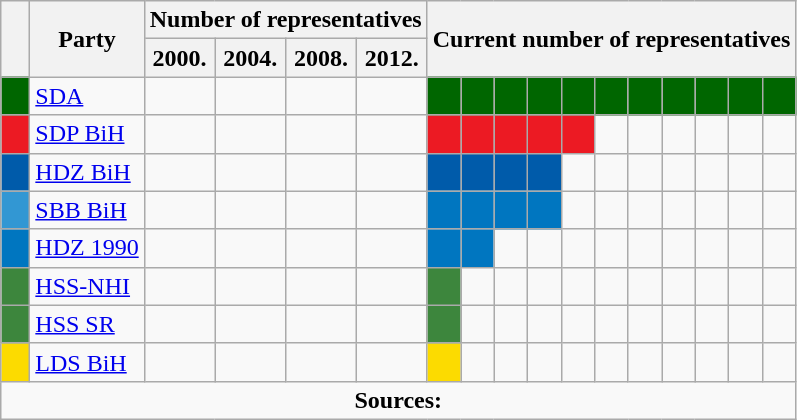<table class="wikitable">
<tr>
<th rowspan="2">   </th>
<th rowspan="2">Party</th>
<th colspan="4">Number of representatives</th>
<th colspan="11" rowspan="2">Current number of representatives</th>
</tr>
<tr>
<th>2000.</th>
<th>2004.</th>
<th>2008.</th>
<th>2012.</th>
</tr>
<tr>
<td bgcolor=#006600> </td>
<td><a href='#'>SDA</a></td>
<td style="text-align: right"></td>
<td style="text-align: right"></td>
<td style="text-align: right"></td>
<td style="text-align: right"></td>
<td bgcolor=#006600> </td>
<td bgcolor=#006600> </td>
<td bgcolor=#006600> </td>
<td bgcolor=#006600> </td>
<td bgcolor=#006600> </td>
<td bgcolor=#006600> </td>
<td bgcolor=#006600> </td>
<td bgcolor=#006600> </td>
<td bgcolor=#006600> </td>
<td bgcolor=#006600> </td>
<td bgcolor=#006600> </td>
</tr>
<tr>
<td bgcolor=#EC1A23> </td>
<td><a href='#'>SDP BiH</a></td>
<td style="text-align: right"></td>
<td style="text-align: right"></td>
<td style="text-align: right"></td>
<td style="text-align: right"></td>
<td bgcolor=#EC1A23> </td>
<td bgcolor=#EC1A23> </td>
<td bgcolor=#EC1A23> </td>
<td bgcolor=#EC1A23> </td>
<td bgcolor=#EC1A23> </td>
<td> </td>
<td> </td>
<td> </td>
<td> </td>
<td> </td>
<td> </td>
</tr>
<tr>
<td bgcolor=#005BAA> </td>
<td><a href='#'>HDZ BiH</a></td>
<td style="text-align: right"></td>
<td style="text-align: right"></td>
<td style="text-align: right"></td>
<td style="text-align: right"></td>
<td bgcolor=#005BAA> </td>
<td bgcolor=#005BAA> </td>
<td bgcolor=#005BAA> </td>
<td bgcolor=#005BAA> </td>
<td> </td>
<td> </td>
<td> </td>
<td> </td>
<td> </td>
<td> </td>
<td> </td>
</tr>
<tr>
<td bgcolor=#3297D3> </td>
<td><a href='#'>SBB BiH</a></td>
<td style="text-align: right"></td>
<td style="text-align: right"></td>
<td style="text-align: right"></td>
<td style="text-align: right"></td>
<td bgcolor=#0076C0> </td>
<td bgcolor=#0076C0> </td>
<td bgcolor=#0076C0> </td>
<td bgcolor=#0076C0> </td>
<td> </td>
<td> </td>
<td> </td>
<td> </td>
<td> </td>
<td> </td>
<td> </td>
</tr>
<tr>
<td bgcolor=#0076C0> </td>
<td><a href='#'>HDZ 1990</a></td>
<td style="text-align: right"></td>
<td style="text-align: right"></td>
<td style="text-align: right"></td>
<td style="text-align: right"></td>
<td bgcolor=#0076C0> </td>
<td bgcolor=#0076C0> </td>
<td> </td>
<td> </td>
<td> </td>
<td> </td>
<td> </td>
<td> </td>
<td> </td>
<td> </td>
<td> </td>
</tr>
<tr>
<td bgcolor=#3D863D> </td>
<td><a href='#'>HSS-NHI</a></td>
<td style="text-align: right"></td>
<td style="text-align: right"></td>
<td style="text-align: right"></td>
<td style="text-align: right"></td>
<td bgcolor=#3D863D> </td>
<td> </td>
<td> </td>
<td> </td>
<td> </td>
<td> </td>
<td> </td>
<td> </td>
<td> </td>
<td> </td>
<td> </td>
</tr>
<tr>
<td bgcolor=#3D863D> </td>
<td><a href='#'>HSS SR</a></td>
<td style="text-align: right"></td>
<td style="text-align: right"></td>
<td style="text-align: right"></td>
<td style="text-align: right"></td>
<td bgcolor=#3D863D> </td>
<td> </td>
<td> </td>
<td> </td>
<td> </td>
<td> </td>
<td> </td>
<td> </td>
<td> </td>
<td> </td>
<td> </td>
</tr>
<tr>
<td bgcolor=#FCDB00> </td>
<td><a href='#'>LDS BiH</a></td>
<td style="text-align: right"></td>
<td style="text-align: right"></td>
<td style="text-align: right"></td>
<td style="text-align: right"></td>
<td bgcolor=#FCDB00> </td>
<td> </td>
<td> </td>
<td> </td>
<td> </td>
<td> </td>
<td> </td>
<td> </td>
<td> </td>
<td> </td>
<td> </td>
</tr>
<tr>
<td colspan="17" style="text-align: center;"><strong>Sources:</strong></td>
</tr>
</table>
